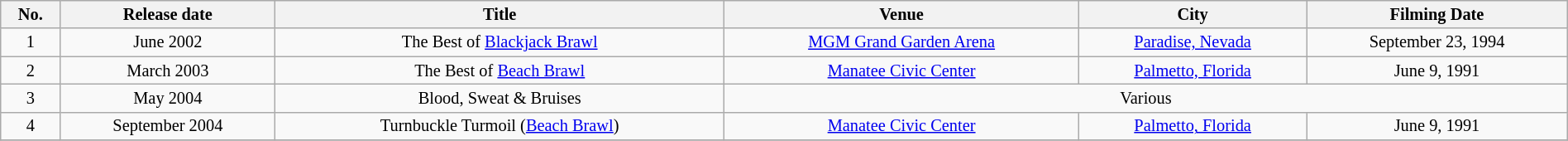<table class="sortable wikitable" style="font-size:85%; text-align:center; width:100%;">
<tr>
<th>No.</th>
<th>Release date</th>
<th>Title</th>
<th>Venue</th>
<th>City</th>
<th>Filming Date</th>
</tr>
<tr>
<td>1</td>
<td>June 2002</td>
<td>The Best of <a href='#'>Blackjack Brawl</a></td>
<td><a href='#'>MGM Grand Garden Arena</a></td>
<td><a href='#'>Paradise, Nevada</a></td>
<td>September 23, 1994</td>
</tr>
<tr>
<td>2</td>
<td>March 2003</td>
<td>The Best of <a href='#'>Beach Brawl</a></td>
<td><a href='#'>Manatee Civic Center</a></td>
<td><a href='#'>Palmetto, Florida</a></td>
<td>June 9, 1991</td>
</tr>
<tr>
<td>3</td>
<td>May 2004</td>
<td>Blood, Sweat & Bruises</td>
<td Colspan="3">Various</td>
</tr>
<tr>
<td>4</td>
<td>September 2004</td>
<td>Turnbuckle Turmoil (<a href='#'>Beach Brawl</a>)</td>
<td><a href='#'>Manatee Civic Center</a></td>
<td><a href='#'>Palmetto, Florida</a></td>
<td>June 9, 1991</td>
</tr>
<tr>
</tr>
</table>
